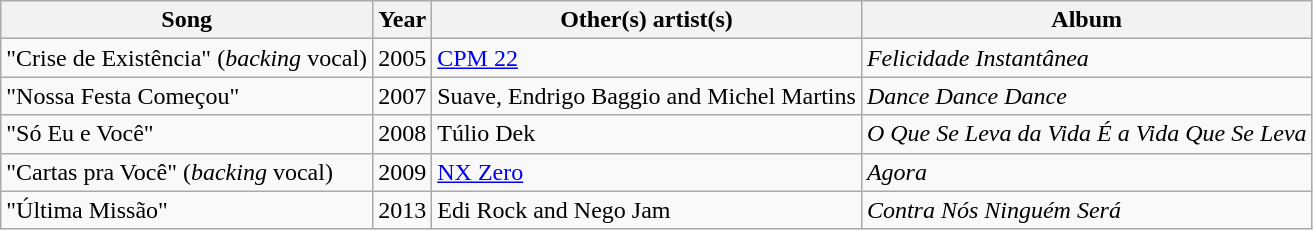<table class="wikitable">
<tr>
<th>Song</th>
<th>Year</th>
<th>Other(s) artist(s)</th>
<th>Album</th>
</tr>
<tr>
<td>"Crise de Existência" (<em>backing</em> vocal)</td>
<td>2005</td>
<td><a href='#'>CPM 22</a></td>
<td><em>Felicidade Instantânea</em></td>
</tr>
<tr>
<td>"Nossa Festa Começou"</td>
<td>2007</td>
<td>Suave, Endrigo Baggio and Michel Martins</td>
<td><em>Dance Dance Dance</em></td>
</tr>
<tr>
<td>"Só Eu e Você"</td>
<td>2008</td>
<td>Túlio Dek</td>
<td><em>O Que Se Leva da Vida É a Vida Que Se Leva</em></td>
</tr>
<tr>
<td>"Cartas pra Você" (<em>backing</em> vocal)</td>
<td>2009</td>
<td><a href='#'>NX Zero</a></td>
<td><em>Agora</em></td>
</tr>
<tr>
<td>"Última Missão"</td>
<td>2013</td>
<td>Edi Rock and Nego Jam</td>
<td><em>Contra Nós Ninguém Será</em></td>
</tr>
</table>
